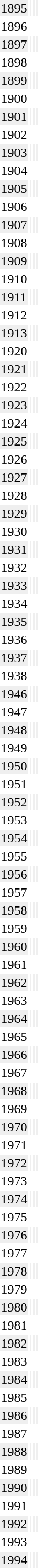<table>
<tr bgcolor="#EFEFEF">
<td>1895</td>
<td></td>
<td></td>
<td></td>
</tr>
<tr>
<td>1896</td>
<td></td>
<td></td>
<td></td>
</tr>
<tr bgcolor="#EFEFEF">
<td>1897</td>
<td></td>
<td></td>
<td></td>
</tr>
<tr>
<td>1898</td>
<td></td>
<td></td>
<td></td>
</tr>
<tr bgcolor="#EFEFEF">
<td>1899</td>
<td></td>
<td></td>
<td></td>
</tr>
<tr>
<td>1900</td>
<td></td>
<td></td>
<td></td>
</tr>
<tr bgcolor="#EFEFEF">
<td>1901</td>
<td></td>
<td></td>
<td></td>
</tr>
<tr>
<td>1902</td>
<td></td>
<td></td>
<td></td>
</tr>
<tr bgcolor="#EFEFEF">
<td>1903</td>
<td></td>
<td></td>
<td></td>
</tr>
<tr>
<td>1904</td>
<td></td>
<td></td>
<td></td>
</tr>
<tr bgcolor="#EFEFEF">
<td>1905</td>
<td></td>
<td></td>
<td></td>
</tr>
<tr>
<td>1906</td>
<td></td>
<td></td>
<td></td>
</tr>
<tr bgcolor="#EFEFEF">
<td>1907</td>
<td></td>
<td></td>
<td></td>
</tr>
<tr>
<td>1908</td>
<td></td>
<td></td>
<td></td>
</tr>
<tr bgcolor="#EFEFEF">
<td>1909</td>
<td></td>
<td></td>
<td></td>
</tr>
<tr>
<td>1910</td>
<td></td>
<td></td>
<td></td>
</tr>
<tr bgcolor="#EFEFEF">
<td>1911</td>
<td></td>
<td></td>
<td></td>
</tr>
<tr>
<td>1912</td>
<td></td>
<td></td>
<td></td>
</tr>
<tr bgcolor="#EFEFEF">
<td>1913</td>
<td></td>
<td></td>
<td></td>
</tr>
<tr>
<td>1920</td>
<td></td>
<td></td>
<td></td>
</tr>
<tr bgcolor="#EFEFEF">
<td>1921</td>
<td></td>
<td></td>
<td></td>
</tr>
<tr>
<td>1922</td>
<td></td>
<td></td>
<td></td>
</tr>
<tr bgcolor="#EFEFEF">
<td>1923</td>
<td></td>
<td></td>
<td></td>
</tr>
<tr>
<td>1924</td>
<td></td>
<td></td>
<td></td>
</tr>
<tr bgcolor="#EFEFEF">
<td>1925</td>
<td></td>
<td></td>
<td></td>
</tr>
<tr>
<td>1926</td>
<td></td>
<td></td>
<td></td>
</tr>
<tr bgcolor="#EFEFEF">
<td>1927</td>
<td></td>
<td></td>
<td></td>
</tr>
<tr>
<td>1928</td>
<td></td>
<td></td>
<td></td>
</tr>
<tr bgcolor="#EFEFEF">
<td>1929</td>
<td></td>
<td></td>
<td></td>
</tr>
<tr>
<td>1930</td>
<td></td>
<td></td>
<td></td>
</tr>
<tr bgcolor="#EFEFEF">
<td>1931</td>
<td></td>
<td></td>
<td></td>
</tr>
<tr>
<td>1932</td>
<td></td>
<td></td>
<td></td>
</tr>
<tr bgcolor="#EFEFEF">
<td>1933</td>
<td></td>
<td></td>
<td></td>
</tr>
<tr>
<td>1934</td>
<td></td>
<td></td>
<td></td>
</tr>
<tr bgcolor="#EFEFEF">
<td>1935</td>
<td></td>
<td></td>
<td></td>
</tr>
<tr>
<td>1936</td>
<td></td>
<td></td>
<td></td>
</tr>
<tr bgcolor="#EFEFEF">
<td>1937</td>
<td></td>
<td></td>
<td></td>
</tr>
<tr>
<td>1938</td>
<td></td>
<td></td>
<td></td>
</tr>
<tr bgcolor="#EFEFEF">
<td>1946</td>
<td></td>
<td></td>
<td></td>
</tr>
<tr>
<td>1947</td>
<td></td>
<td></td>
<td></td>
</tr>
<tr bgcolor="#EFEFEF">
<td>1948</td>
<td></td>
<td></td>
<td></td>
</tr>
<tr>
<td>1949</td>
<td></td>
<td></td>
<td></td>
</tr>
<tr bgcolor="#EFEFEF">
<td>1950</td>
<td></td>
<td></td>
<td></td>
</tr>
<tr>
<td>1951</td>
<td></td>
<td></td>
<td></td>
</tr>
<tr bgcolor="#EFEFEF">
<td>1952</td>
<td></td>
<td></td>
<td></td>
</tr>
<tr>
<td>1953</td>
<td></td>
<td></td>
<td></td>
</tr>
<tr bgcolor="#EFEFEF">
<td>1954</td>
<td></td>
<td></td>
<td></td>
</tr>
<tr>
<td>1955</td>
<td></td>
<td></td>
<td></td>
</tr>
<tr bgcolor="#EFEFEF">
<td>1956</td>
<td></td>
<td></td>
<td></td>
</tr>
<tr>
<td>1957</td>
<td></td>
<td></td>
<td></td>
</tr>
<tr bgcolor="#EFEFEF">
<td>1958</td>
<td></td>
<td></td>
<td></td>
</tr>
<tr>
<td>1959</td>
<td></td>
<td></td>
<td></td>
</tr>
<tr bgcolor="#EFEFEF">
<td>1960</td>
<td></td>
<td></td>
<td></td>
</tr>
<tr>
<td>1961</td>
<td></td>
<td></td>
<td></td>
</tr>
<tr bgcolor="#EFEFEF">
<td>1962</td>
<td></td>
<td></td>
<td></td>
</tr>
<tr>
<td>1963</td>
<td></td>
<td></td>
<td></td>
</tr>
<tr bgcolor="#EFEFEF">
<td>1964</td>
<td></td>
<td></td>
<td></td>
</tr>
<tr>
<td>1965</td>
<td></td>
<td></td>
<td></td>
</tr>
<tr bgcolor="#EFEFEF">
<td>1966</td>
<td></td>
<td></td>
<td></td>
</tr>
<tr>
<td>1967</td>
<td></td>
<td></td>
<td></td>
</tr>
<tr bgcolor="#EFEFEF">
<td>1968</td>
<td></td>
<td></td>
<td></td>
</tr>
<tr>
<td>1969</td>
<td></td>
<td></td>
<td></td>
</tr>
<tr bgcolor="#EFEFEF">
<td>1970</td>
<td></td>
<td></td>
<td></td>
</tr>
<tr>
<td>1971</td>
<td></td>
<td></td>
<td></td>
</tr>
<tr bgcolor="#EFEFEF">
<td>1972</td>
<td></td>
<td></td>
<td></td>
</tr>
<tr>
<td>1973</td>
<td></td>
<td></td>
<td></td>
</tr>
<tr bgcolor="#EFEFEF">
<td>1974</td>
<td></td>
<td></td>
<td></td>
</tr>
<tr>
<td>1975</td>
<td></td>
<td></td>
<td></td>
</tr>
<tr bgcolor="#EFEFEF">
<td>1976</td>
<td></td>
<td></td>
<td></td>
</tr>
<tr>
<td>1977</td>
<td></td>
<td></td>
<td></td>
</tr>
<tr bgcolor="#EFEFEF">
<td>1978</td>
<td></td>
<td></td>
<td></td>
</tr>
<tr>
<td>1979</td>
<td></td>
<td></td>
<td></td>
</tr>
<tr bgcolor="#EFEFEF">
<td>1980</td>
<td></td>
<td></td>
<td></td>
</tr>
<tr>
<td>1981</td>
<td></td>
<td></td>
<td></td>
</tr>
<tr bgcolor="#EFEFEF">
<td>1982</td>
<td></td>
<td></td>
<td></td>
</tr>
<tr>
<td>1983</td>
<td></td>
<td></td>
<td></td>
</tr>
<tr bgcolor="#EFEFEF">
<td>1984</td>
<td></td>
<td></td>
<td></td>
</tr>
<tr>
<td>1985</td>
<td></td>
<td></td>
<td></td>
</tr>
<tr bgcolor="#EFEFEF">
<td>1986</td>
<td></td>
<td></td>
<td></td>
</tr>
<tr>
<td>1987</td>
<td></td>
<td></td>
<td></td>
</tr>
<tr bgcolor="#EFEFEF">
<td>1988</td>
<td></td>
<td></td>
<td></td>
</tr>
<tr>
<td>1989</td>
<td></td>
<td></td>
<td></td>
</tr>
<tr bgcolor="#EFEFEF">
<td>1990</td>
<td></td>
<td></td>
<td></td>
</tr>
<tr>
<td>1991</td>
<td></td>
<td></td>
<td></td>
</tr>
<tr bgcolor="#EFEFEF">
<td>1992</td>
<td></td>
<td></td>
<td></td>
</tr>
<tr>
<td>1993</td>
<td></td>
<td></td>
<td></td>
</tr>
<tr bgcolor="#EFEFEF">
<td>1994</td>
<td></td>
<td></td>
<td></td>
</tr>
</table>
